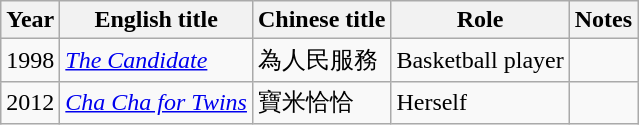<table class="wikitable sortable">
<tr>
<th>Year</th>
<th>English title</th>
<th>Chinese title</th>
<th>Role</th>
<th class="unsortable">Notes</th>
</tr>
<tr>
<td>1998</td>
<td><em><a href='#'>The Candidate</a></em></td>
<td>為人民服務</td>
<td>Basketball player</td>
<td></td>
</tr>
<tr>
<td>2012</td>
<td><em><a href='#'>Cha Cha for Twins</a></em></td>
<td>寶米恰恰</td>
<td>Herself</td>
<td></td>
</tr>
</table>
